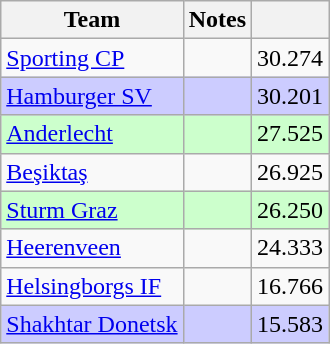<table class="wikitable" style="float:left; margin-right:1em">
<tr>
<th>Team</th>
<th>Notes</th>
<th></th>
</tr>
<tr>
<td> <a href='#'>Sporting CP</a></td>
<td></td>
<td align=right>30.274</td>
</tr>
<tr bgcolor=#ccccff>
<td> <a href='#'>Hamburger SV</a></td>
<td></td>
<td align=right>30.201</td>
</tr>
<tr bgcolor=#ccffcc>
<td> <a href='#'>Anderlecht</a></td>
<td></td>
<td align=right>27.525</td>
</tr>
<tr>
<td> <a href='#'>Beşiktaş</a></td>
<td></td>
<td align=right>26.925</td>
</tr>
<tr bgcolor=#ccffcc>
<td> <a href='#'>Sturm Graz</a></td>
<td></td>
<td align=right>26.250</td>
</tr>
<tr>
<td> <a href='#'>Heerenveen</a></td>
<td></td>
<td align=right>24.333</td>
</tr>
<tr>
<td> <a href='#'>Helsingborgs IF</a></td>
<td></td>
<td align=right>16.766</td>
</tr>
<tr bgcolor=#ccccff>
<td> <a href='#'>Shakhtar Donetsk</a></td>
<td></td>
<td align=right>15.583</td>
</tr>
</table>
